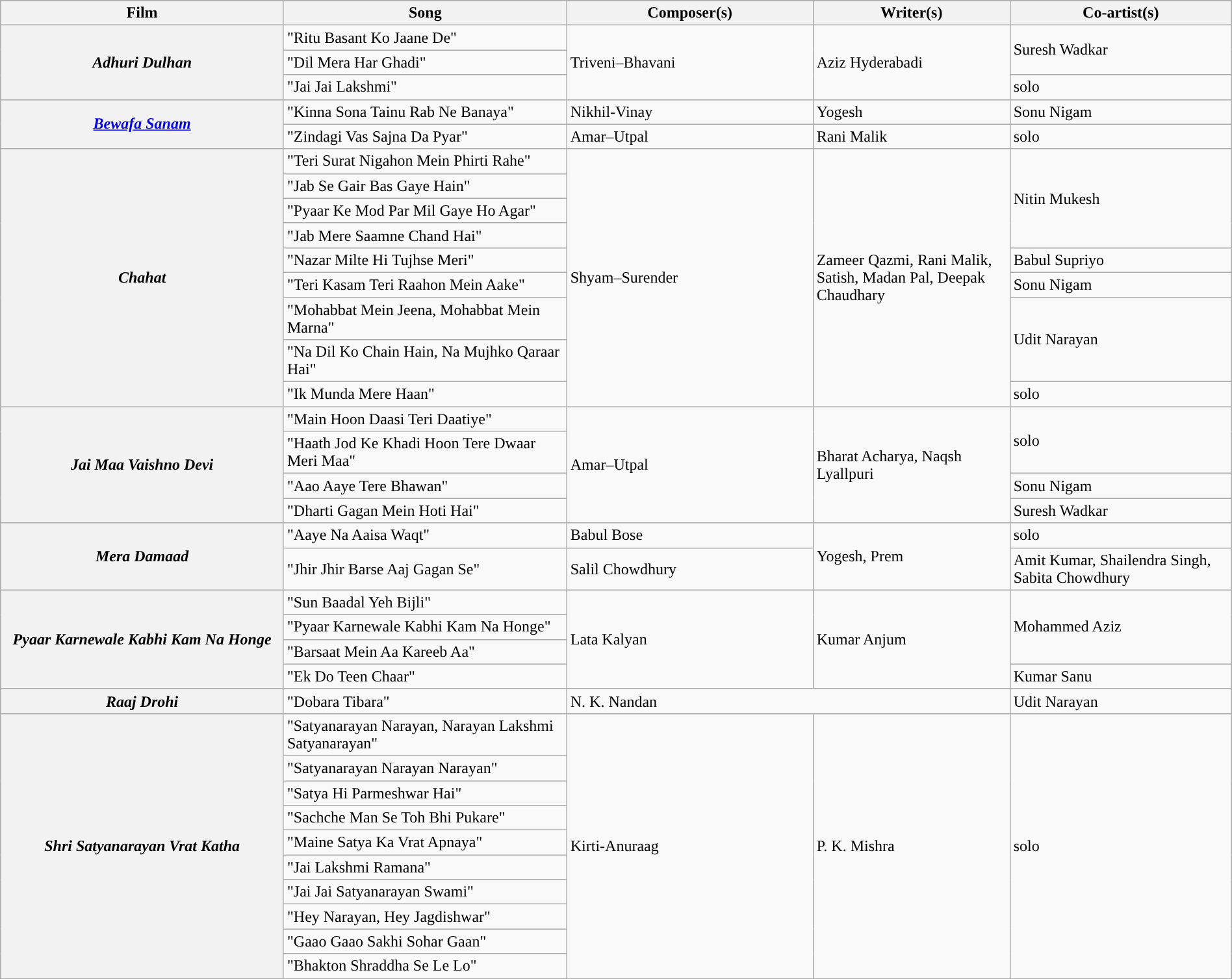<table class="wikitable plainrowheaders" style="width:100%; textcolor:#000">
<tr style="background:#b0e0e66;">
<th scope="col" style="width:23%;"><strong>Film</strong></th>
<th scope="col" style="width:23%;"><strong>Song</strong></th>
<th scope="col" style="width:20%;"><strong>Composer(s)</strong></th>
<th scope="col" style="width:16%;"><strong>Writer(s)</strong></th>
<th scope="col" style="width:18%;"><strong>Co-artist(s)</strong></th>
</tr>
<tr>
<th rowspan=3><em>Adhuri Dulhan</em></th>
<td>"Ritu Basant Ko Jaane De"</td>
<td Rowspan=3>Triveni–Bhavani</td>
<td rowspan=3>Aziz Hyderabadi</td>
<td rowspan=2>Suresh Wadkar</td>
</tr>
<tr>
<td>"Dil Mera Har Ghadi"</td>
</tr>
<tr>
<td>"Jai Jai Lakshmi"</td>
<td>solo</td>
</tr>
<tr>
<th Rowspan=2><em><a href='#'>Bewafa Sanam</a></em></th>
<td>"Kinna Sona Tainu Rab Ne Banaya"</td>
<td>Nikhil-Vinay</td>
<td>Yogesh</td>
<td>Sonu Nigam</td>
</tr>
<tr>
<td>"Zindagi Vas Sajna Da Pyar"</td>
<td>Amar–Utpal</td>
<td>Rani Malik</td>
<td>solo</td>
</tr>
<tr>
<th Rowspan=9><em>Chahat</em></th>
<td>"Teri Surat Nigahon Mein Phirti Rahe"</td>
<td rowspan=9>Shyam–Surender</td>
<td rowspan=9>Zameer Qazmi, Rani Malik, Satish, Madan Pal, Deepak Chaudhary</td>
<td rowspan=4>Nitin Mukesh</td>
</tr>
<tr>
<td>"Jab Se Gair Bas Gaye Hain"</td>
</tr>
<tr>
<td>"Pyaar Ke Mod Par Mil Gaye Ho Agar"</td>
</tr>
<tr>
<td>"Jab Mere Saamne Chand Hai"</td>
</tr>
<tr>
<td>"Nazar Milte Hi Tujhse Meri"</td>
<td>Babul Supriyo</td>
</tr>
<tr>
<td>"Teri Kasam Teri Raahon Mein Aake"</td>
<td>Sonu Nigam</td>
</tr>
<tr>
<td>"Mohabbat Mein Jeena, Mohabbat Mein Marna"</td>
<td Rowspan=2>Udit Narayan</td>
</tr>
<tr>
<td>"Na Dil Ko Chain Hain, Na Mujhko Qaraar Hai"</td>
</tr>
<tr>
<td>"Ik Munda Mere Haan"</td>
<td>solo</td>
</tr>
<tr>
<th Rowspan=4><em>Jai Maa Vaishno Devi</em></th>
<td>"Main Hoon Daasi Teri Daatiye"</td>
<td rowspan=4>Amar–Utpal</td>
<td rowspan=4>Bharat Acharya, Naqsh Lyallpuri</td>
<td rowspan=2>solo</td>
</tr>
<tr>
<td>"Haath Jod Ke Khadi Hoon Tere Dwaar Meri Maa"</td>
</tr>
<tr>
<td>"Aao Aaye Tere Bhawan"</td>
<td>Sonu Nigam</td>
</tr>
<tr>
<td>"Dharti Gagan Mein Hoti Hai"</td>
<td>Suresh Wadkar</td>
</tr>
<tr>
<th rowspan=2><em>Mera Damaad</em></th>
<td>"Aaye Na Aaisa Waqt"</td>
<td>Babul Bose</td>
<td rowspan=2>Yogesh, Prem</td>
<td>solo</td>
</tr>
<tr>
<td>"Jhir Jhir Barse Aaj Gagan Se"</td>
<td>Salil Chowdhury</td>
<td>Amit Kumar, Shailendra Singh, Sabita Chowdhury</td>
</tr>
<tr>
<th rowspan=4><em>Pyaar Karnewale Kabhi Kam Na Honge</em></th>
<td>"Sun Baadal Yeh Bijli"</td>
<td rowspan=4>Lata Kalyan</td>
<td rowspan=4>Kumar Anjum</td>
<td rowspan=3>Mohammed Aziz</td>
</tr>
<tr>
<td>"Pyaar Karnewale Kabhi Kam Na Honge"</td>
</tr>
<tr>
<td>"Barsaat Mein Aa Kareeb Aa"</td>
</tr>
<tr>
<td>"Ek Do Teen Chaar"</td>
<td>Kumar Sanu</td>
</tr>
<tr>
<th><em>Raaj Drohi</em></th>
<td>"Dobara Tibara"</td>
<td colspan=2>N. K. Nandan</td>
<td>Udit Narayan</td>
</tr>
<tr>
<th Rowspan=10><em>Shri Satyanarayan Vrat Katha</em></th>
<td>"Satyanarayan Narayan, Narayan Lakshmi Satyanarayan"</td>
<td rowspan=10>Kirti-Anuraag</td>
<td rowspan=10>P. K. Mishra</td>
<td rowspan=10>solo</td>
</tr>
<tr>
<td>"Satyanarayan Narayan Narayan"</td>
</tr>
<tr>
<td>"Satya Hi Parmeshwar Hai"</td>
</tr>
<tr>
<td>"Sachche Man Se Toh Bhi Pukare"</td>
</tr>
<tr>
<td>"Maine Satya Ka Vrat Apnaya"</td>
</tr>
<tr>
<td>"Jai Lakshmi Ramana"</td>
</tr>
<tr>
<td>"Jai Jai Satyanarayan Swami"</td>
</tr>
<tr>
<td>"Hey Narayan, Hey Jagdishwar"</td>
</tr>
<tr>
<td>"Gaao Gaao Sakhi Sohar Gaan"</td>
</tr>
<tr>
<td>"Bhakton Shraddha Se Le Lo"</td>
</tr>
<tr>
</tr>
</table>
